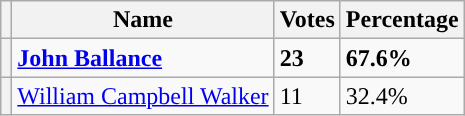<table class="wikitable">
<tr>
<th></th>
<th>Name</th>
<th>Votes</th>
<th>Percentage</th>
</tr>
<tr>
<th style="background-color: "></th>
<td><strong><a href='#'>John Ballance</a></strong></td>
<td><strong>23</strong></td>
<td><strong>67.6%</strong></td>
</tr>
<tr>
<th style="background-color: "></th>
<td><a href='#'>William Campbell Walker</a></td>
<td>11</td>
<td>32.4%</td>
</tr>
</table>
